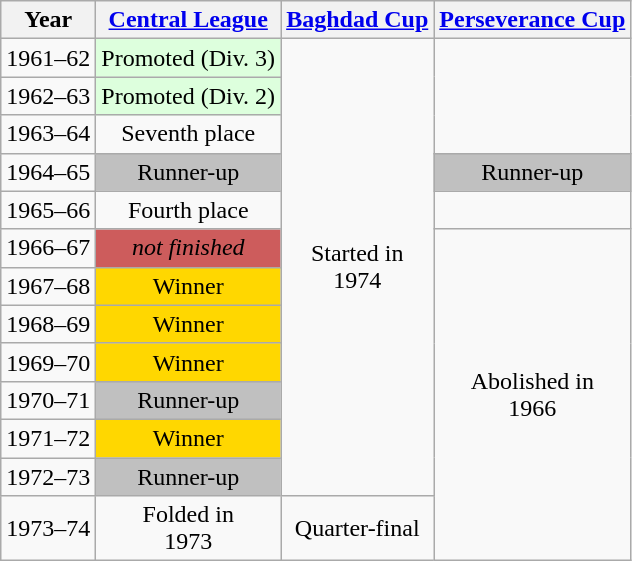<table class="wikitable collapsible " style="text-align: center;">
<tr>
<th>Year</th>
<th><a href='#'>Central League</a></th>
<th><a href='#'>Baghdad Cup</a></th>
<th><a href='#'>Perseverance Cup</a></th>
</tr>
<tr>
<td>1961–62</td>
<td bgcolor="#dfd">Promoted (Div. 3)</td>
<td rowspan=12>Started in<br>1974</td>
<td rowspan=3></td>
</tr>
<tr>
<td>1962–63</td>
<td bgcolor="#dfd">Promoted (Div. 2)</td>
</tr>
<tr>
<td>1963–64</td>
<td>Seventh place</td>
</tr>
<tr>
<td>1964–65</td>
<td bgcolor=silver>Runner-up</td>
<td bgcolor=silver>Runner-up</td>
</tr>
<tr>
<td>1965–66</td>
<td>Fourth place</td>
<td></td>
</tr>
<tr>
<td>1966–67</td>
<td bgcolor="#cd5c5c"><em>not finished</em></td>
<td rowspan=8>Abolished in<br>1966</td>
</tr>
<tr>
<td>1967–68</td>
<td bgcolor=gold>Winner</td>
</tr>
<tr>
<td>1968–69</td>
<td bgcolor=gold>Winner</td>
</tr>
<tr>
<td>1969–70</td>
<td bgcolor=gold>Winner</td>
</tr>
<tr>
<td>1970–71</td>
<td bgcolor=silver>Runner-up</td>
</tr>
<tr>
<td>1971–72</td>
<td bgcolor=gold>Winner</td>
</tr>
<tr>
<td>1972–73</td>
<td bgcolor=silver>Runner-up</td>
</tr>
<tr>
<td>1973–74</td>
<td>Folded in<br>1973</td>
<td>Quarter-final</td>
</tr>
</table>
